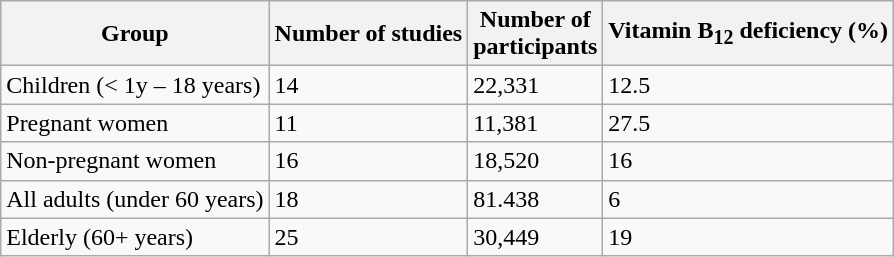<table class="wikitable">
<tr>
<th>Group</th>
<th>Number of studies</th>
<th>Number of<br>participants</th>
<th>Vitamin B<sub>12</sub> deficiency (%)</th>
</tr>
<tr>
<td>Children (< 1y – 18 years)</td>
<td>14</td>
<td>22,331</td>
<td>12.5</td>
</tr>
<tr>
<td>Pregnant women</td>
<td>11</td>
<td>11,381</td>
<td>27.5</td>
</tr>
<tr>
<td>Non-pregnant women</td>
<td>16</td>
<td>18,520</td>
<td>16</td>
</tr>
<tr>
<td>All adults (under 60 years)</td>
<td>18</td>
<td>81.438</td>
<td>6</td>
</tr>
<tr>
<td>Elderly (60+ years)</td>
<td>25</td>
<td>30,449</td>
<td>19</td>
</tr>
</table>
